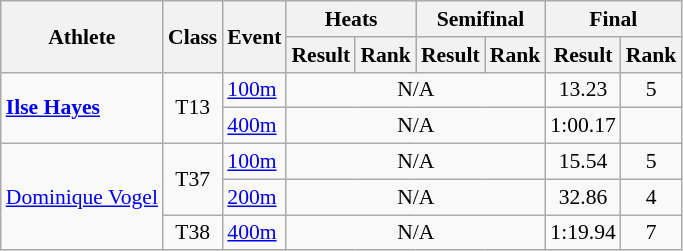<table class=wikitable style="font-size:90%">
<tr>
<th rowspan="2">Athlete</th>
<th rowspan="2">Class</th>
<th rowspan="2">Event</th>
<th colspan="2">Heats</th>
<th colspan="2">Semifinal</th>
<th colspan="2">Final</th>
</tr>
<tr>
<th>Result</th>
<th>Rank</th>
<th>Result</th>
<th>Rank</th>
<th>Result</th>
<th>Rank</th>
</tr>
<tr>
<td rowspan="2"><strong><a href='#'>Ilse Hayes</a></strong></td>
<td rowspan="2" style="text-align:center;">T13</td>
<td><a href='#'>100m</a></td>
<td style="text-align:center;" colspan="4">N/A</td>
<td style="text-align:center;">13.23</td>
<td style="text-align:center;">5</td>
</tr>
<tr>
<td><a href='#'>400m</a></td>
<td style="text-align:center;" colspan="4">N/A</td>
<td style="text-align:center;">1:00.17</td>
<td style="text-align:center;"></td>
</tr>
<tr>
<td rowspan="3"><a href='#'>Dominique Vogel</a></td>
<td rowspan="2" style="text-align:center;">T37</td>
<td><a href='#'>100m</a></td>
<td style="text-align:center;" colspan="4">N/A</td>
<td style="text-align:center;">15.54</td>
<td style="text-align:center;">5</td>
</tr>
<tr>
<td><a href='#'>200m</a></td>
<td style="text-align:center;" colspan="4">N/A</td>
<td style="text-align:center;">32.86</td>
<td style="text-align:center;">4</td>
</tr>
<tr>
<td style="text-align:center;">T38</td>
<td><a href='#'>400m</a></td>
<td style="text-align:center;" colspan="4">N/A</td>
<td style="text-align:center;">1:19.94</td>
<td style="text-align:center;">7</td>
</tr>
</table>
